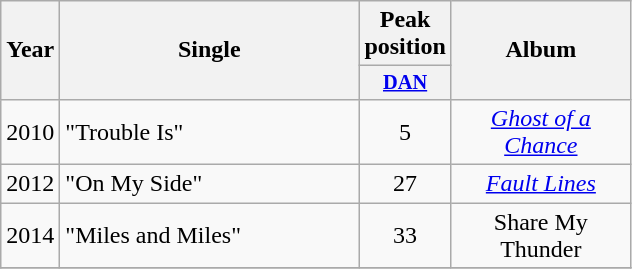<table class="wikitable plainrowheaders" style="text-align:left;" border="1">
<tr>
<th scope="col" rowspan=2 width=10em>Year</th>
<th scope="col" rowspan=2 style="width:12em;">Single</th>
<th scope="col" colspan=1>Peak<br>position</th>
<th scope="col" rowspan=2 style="width:7em;">Album</th>
</tr>
<tr>
<th scope="col" style="width:3em;font-size:85%;"><a href='#'>DAN</a><br></th>
</tr>
<tr>
<td>2010</td>
<td>"Trouble Is"</td>
<td style="text-align:center;">5</td>
<td style="text-align:center;"><em><a href='#'>Ghost of a Chance</a></em></td>
</tr>
<tr>
<td>2012</td>
<td>"On My Side"</td>
<td style="text-align:center;">27</td>
<td style="text-align:center;"><em><a href='#'>Fault Lines</a></em></td>
</tr>
<tr>
<td>2014</td>
<td>"Miles and Miles"</td>
<td style="text-align:center;">33</td>
<td style="text-align:center;">Share My Thunder</td>
</tr>
<tr>
</tr>
</table>
